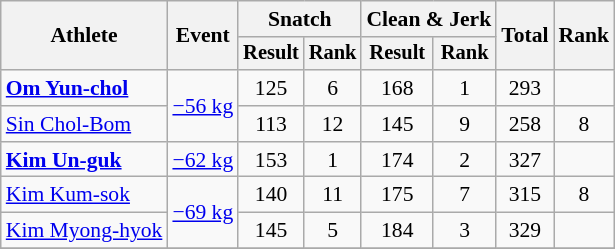<table class="wikitable" style="font-size:90%">
<tr>
<th rowspan="2">Athlete</th>
<th rowspan="2">Event</th>
<th colspan="2">Snatch</th>
<th colspan="2">Clean & Jerk</th>
<th rowspan="2">Total</th>
<th rowspan="2">Rank</th>
</tr>
<tr style="font-size:95%">
<th>Result</th>
<th>Rank</th>
<th>Result</th>
<th>Rank</th>
</tr>
<tr align=center>
<td align=left><strong><a href='#'>Om Yun-chol</a></strong></td>
<td align=left rowspan=2><a href='#'>−56 kg</a></td>
<td>125</td>
<td>6</td>
<td>168 </td>
<td>1</td>
<td>293</td>
<td></td>
</tr>
<tr align=center>
<td align=left><a href='#'>Sin Chol-Bom</a></td>
<td>113</td>
<td>12</td>
<td>145</td>
<td>9</td>
<td>258</td>
<td>8</td>
</tr>
<tr align=center>
<td align=left><strong><a href='#'>Kim Un-guk</a></strong></td>
<td align=left><a href='#'>−62 kg</a></td>
<td>153 </td>
<td>1</td>
<td>174</td>
<td>2</td>
<td>327 </td>
<td></td>
</tr>
<tr align=center>
<td align=left><a href='#'>Kim Kum-sok</a></td>
<td align=left rowspan=2><a href='#'>−69 kg</a></td>
<td>140</td>
<td>11</td>
<td>175</td>
<td>7</td>
<td>315</td>
<td>8</td>
</tr>
<tr align=center>
<td align=left><a href='#'>Kim Myong-hyok</a></td>
<td>145</td>
<td>5</td>
<td>184</td>
<td>3</td>
<td>329</td>
<td></td>
</tr>
<tr align=center>
</tr>
</table>
